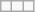<table class="wikitable">
<tr>
<td></td>
<td></td>
<td></td>
</tr>
</table>
